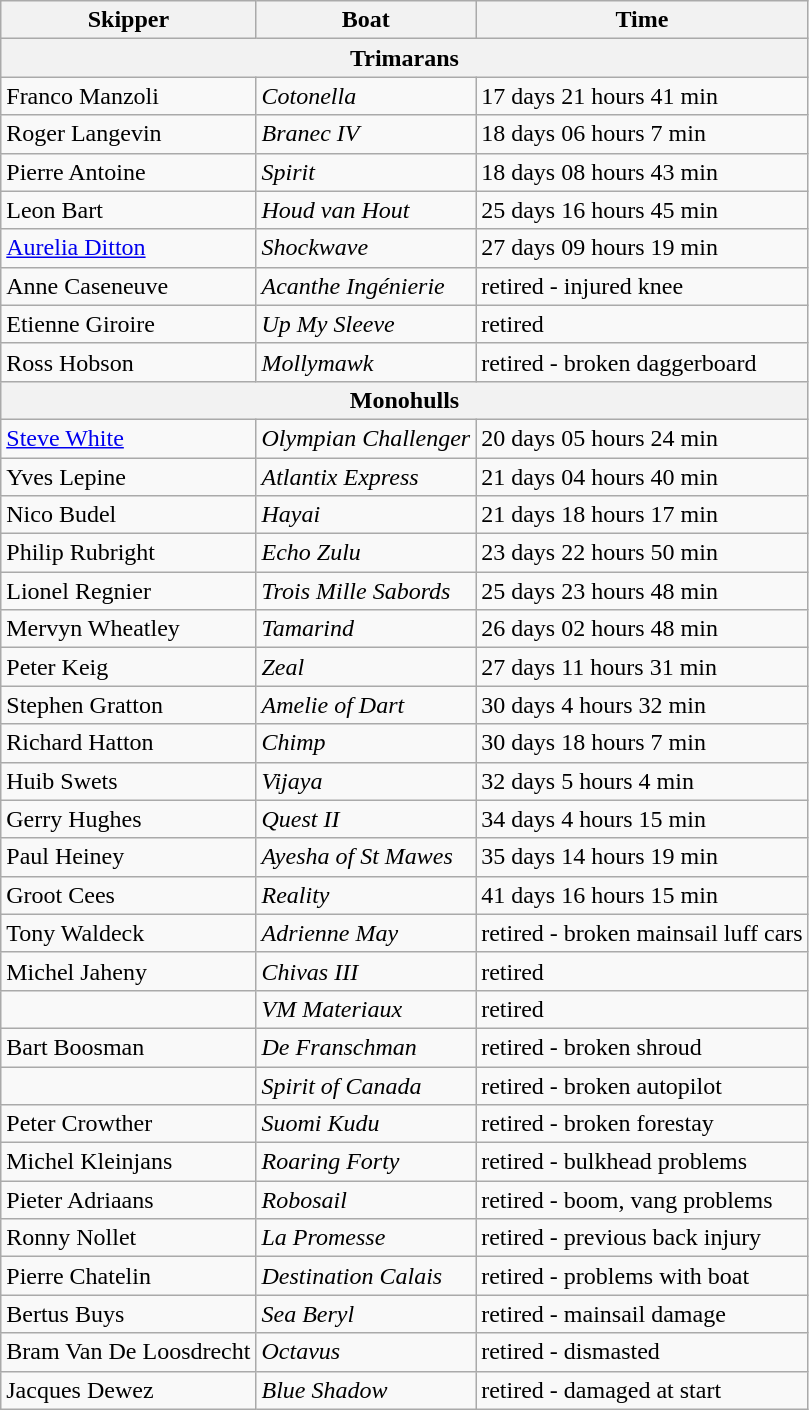<table class=wikitable>
<tr>
<th>Skipper</th>
<th>Boat</th>
<th>Time</th>
</tr>
<tr>
<th colspan=3><strong>Trimarans</strong></th>
</tr>
<tr>
<td> Franco Manzoli</td>
<td><em>Cotonella</em></td>
<td>17 days 21 hours 41 min</td>
</tr>
<tr>
<td> Roger Langevin</td>
<td><em>Branec IV</em></td>
<td>18 days 06 hours 7 min</td>
</tr>
<tr>
<td> Pierre Antoine</td>
<td><em>Spirit</em></td>
<td>18 days 08 hours 43 min</td>
</tr>
<tr>
<td> Leon Bart</td>
<td><em>Houd van Hout</em></td>
<td>25 days 16 hours 45 min</td>
</tr>
<tr>
<td> <a href='#'>Aurelia Ditton</a></td>
<td><em>Shockwave</em></td>
<td>27 days 09 hours 19 min</td>
</tr>
<tr>
<td> Anne Caseneuve</td>
<td><em>Acanthe Ingénierie</em></td>
<td>retired - injured knee</td>
</tr>
<tr>
<td> Etienne Giroire</td>
<td><em>Up My Sleeve</em></td>
<td>retired</td>
</tr>
<tr>
<td> Ross Hobson</td>
<td><em>Mollymawk</em></td>
<td>retired - broken daggerboard</td>
</tr>
<tr>
<th colspan=3><strong>Monohulls</strong></th>
</tr>
<tr>
<td> <a href='#'>Steve White</a></td>
<td><em>Olympian Challenger</em></td>
<td>20 days 05 hours 24 min</td>
</tr>
<tr>
<td> Yves Lepine</td>
<td><em>Atlantix Express</em></td>
<td>21 days 04 hours 40 min</td>
</tr>
<tr>
<td> Nico Budel</td>
<td><em>Hayai</em></td>
<td>21 days 18 hours 17 min</td>
</tr>
<tr>
<td> Philip Rubright</td>
<td><em>Echo Zulu</em></td>
<td>23 days 22 hours 50 min</td>
</tr>
<tr>
<td> Lionel Regnier</td>
<td><em>Trois Mille Sabords</em></td>
<td>25 days 23 hours 48 min</td>
</tr>
<tr>
<td> Mervyn Wheatley</td>
<td><em>Tamarind</em></td>
<td>26 days 02 hours 48 min</td>
</tr>
<tr>
<td> Peter Keig</td>
<td><em>Zeal</em></td>
<td>27 days 11 hours 31 min</td>
</tr>
<tr>
<td> Stephen Gratton</td>
<td><em>Amelie of Dart</em></td>
<td>30 days 4 hours 32 min</td>
</tr>
<tr>
<td> Richard Hatton</td>
<td><em>Chimp</em></td>
<td>30 days 18 hours 7 min</td>
</tr>
<tr>
<td> Huib Swets</td>
<td><em>Vijaya</em></td>
<td>32 days 5 hours 4 min</td>
</tr>
<tr>
<td> Gerry Hughes</td>
<td><em>Quest II</em></td>
<td>34 days 4 hours 15 min</td>
</tr>
<tr>
<td> Paul Heiney</td>
<td><em>Ayesha of St Mawes</em></td>
<td>35 days 14 hours 19 min</td>
</tr>
<tr>
<td> Groot Cees</td>
<td><em>Reality</em></td>
<td>41 days 16 hours 15 min</td>
</tr>
<tr>
<td> Tony Waldeck</td>
<td><em>Adrienne May</em></td>
<td>retired - broken mainsail luff cars</td>
</tr>
<tr>
<td> Michel Jaheny</td>
<td><em>Chivas III</em></td>
<td>retired</td>
</tr>
<tr>
<td></td>
<td><em>VM Materiaux</em></td>
<td>retired</td>
</tr>
<tr>
<td> Bart Boosman</td>
<td><em>De Franschman</em></td>
<td>retired - broken shroud</td>
</tr>
<tr>
<td></td>
<td><em>Spirit of Canada</em></td>
<td>retired - broken autopilot</td>
</tr>
<tr>
<td> Peter Crowther</td>
<td><em>Suomi Kudu</em></td>
<td>retired - broken forestay</td>
</tr>
<tr>
<td> Michel Kleinjans</td>
<td><em>Roaring Forty</em></td>
<td>retired - bulkhead problems</td>
</tr>
<tr>
<td> Pieter Adriaans</td>
<td><em>Robosail</em></td>
<td>retired - boom, vang problems</td>
</tr>
<tr>
<td> Ronny Nollet</td>
<td><em>La Promesse</em></td>
<td>retired - previous back injury</td>
</tr>
<tr>
<td> Pierre Chatelin</td>
<td><em>Destination Calais</em></td>
<td>retired - problems with boat</td>
</tr>
<tr>
<td> Bertus Buys</td>
<td><em>Sea Beryl</em></td>
<td>retired - mainsail damage</td>
</tr>
<tr>
<td> Bram Van De Loosdrecht</td>
<td><em>Octavus</em></td>
<td>retired - dismasted</td>
</tr>
<tr>
<td> Jacques Dewez</td>
<td><em>Blue Shadow</em></td>
<td>retired - damaged at start</td>
</tr>
</table>
